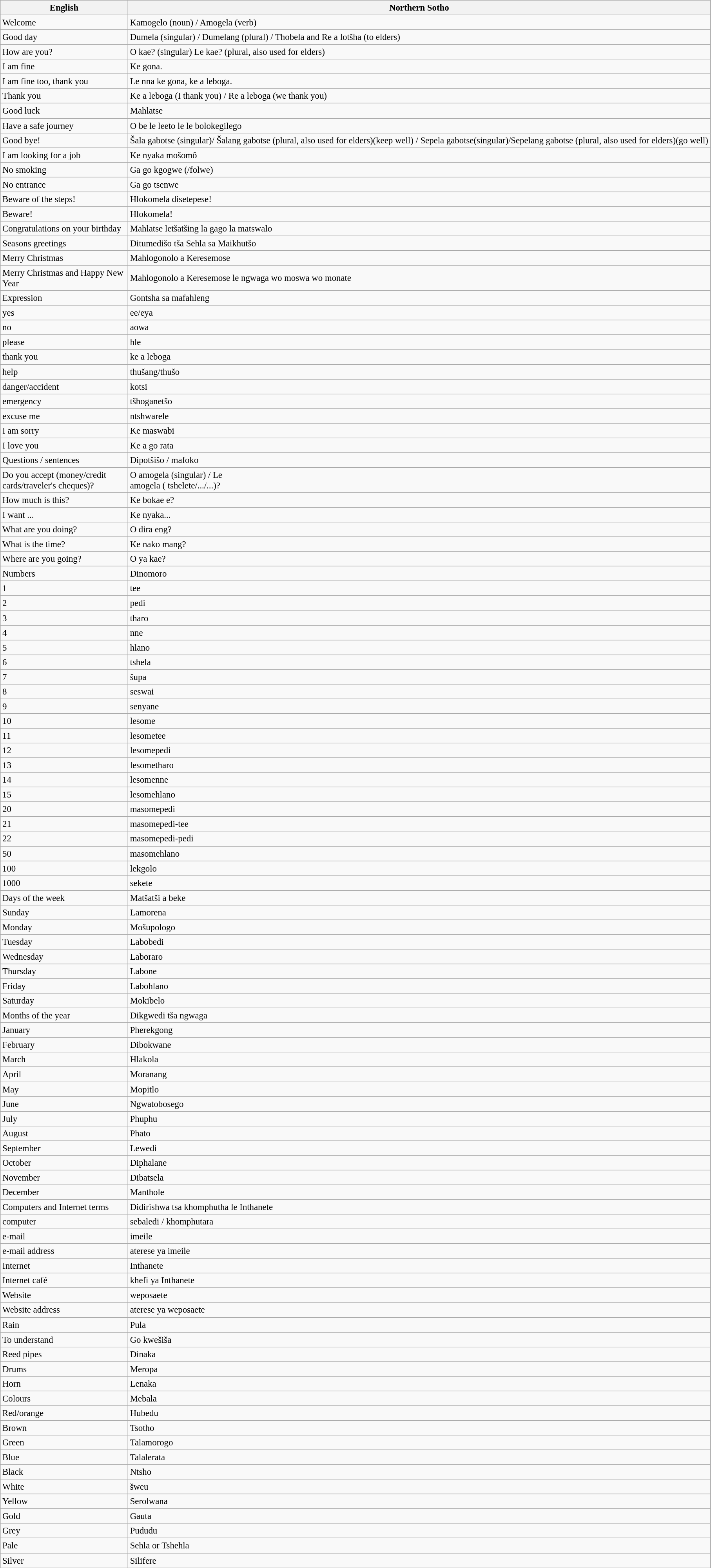<table class="wikitable" style="font-size: 95%">
<tr>
<th width="210">English</th>
<th>Northern Sotho</th>
</tr>
<tr>
<td>Welcome</td>
<td>Kamogelo (noun) / Amogela (verb)</td>
</tr>
<tr>
<td>Good day</td>
<td>Dumela (singular) / Dumelang (plural) / Thobela and Re a lotšha (to elders)</td>
</tr>
<tr>
<td>How are you?</td>
<td>O kae? (singular) Le kae? (plural, also used for elders)</td>
</tr>
<tr>
<td>I am fine</td>
<td>Ke gona.</td>
</tr>
<tr>
<td>I am fine too, thank you</td>
<td>Le nna ke gona, ke a leboga.</td>
</tr>
<tr>
<td>Thank you</td>
<td>Ke a leboga (I thank you) / Re a leboga (we thank you)</td>
</tr>
<tr>
<td>Good luck</td>
<td>Mahlatse</td>
</tr>
<tr>
<td>Have a safe journey</td>
<td>O be le leeto le le bolokegilego</td>
</tr>
<tr>
<td>Good bye!</td>
<td>Šala gabotse (singular)/ Šalang gabotse (plural, also used for elders)(keep well) / Sepela gabotse(singular)/Sepelang gabotse (plural, also used for elders)(go well)</td>
</tr>
<tr>
<td>I am looking for a job</td>
<td>Ke nyaka mošomô</td>
</tr>
<tr>
<td>No smoking</td>
<td>Ga go kgogwe (/folwe)</td>
</tr>
<tr>
<td>No entrance</td>
<td>Ga go tsenwe</td>
</tr>
<tr>
<td>Beware of the steps!</td>
<td>Hlokomela disetepese!</td>
</tr>
<tr>
<td>Beware!</td>
<td>Hlokomela!</td>
</tr>
<tr>
<td>Congratulations on your birthday</td>
<td>Mahlatse letšatšing la gago la matswalo</td>
</tr>
<tr>
<td>Seasons greetings</td>
<td>Ditumedišo tša Sehla sa Maikhutšo</td>
</tr>
<tr>
<td>Merry Christmas</td>
<td>Mahlogonolo a Keresemose</td>
</tr>
<tr>
<td>Merry Christmas and Happy New Year</td>
<td>Mahlogonolo a Keresemose le ngwaga wo moswa wo monate</td>
</tr>
<tr>
<td>Expression</td>
<td>Gontsha sa mafahleng</td>
</tr>
<tr>
<td>yes</td>
<td>ee/eya</td>
</tr>
<tr>
<td>no</td>
<td>aowa</td>
</tr>
<tr>
<td>please</td>
<td>hle</td>
</tr>
<tr>
<td>thank you</td>
<td>ke a leboga</td>
</tr>
<tr>
<td>help</td>
<td>thušang/thušo</td>
</tr>
<tr>
<td>danger/accident</td>
<td>kotsi</td>
</tr>
<tr>
<td>emergency</td>
<td>tšhoganetšo</td>
</tr>
<tr>
<td>excuse me</td>
<td>ntshwarele</td>
</tr>
<tr>
<td>I am sorry</td>
<td>Ke maswabi</td>
</tr>
<tr>
<td>I love you</td>
<td>Ke a go rata</td>
</tr>
<tr>
<td>Questions / sentences</td>
<td>Dipotšišo / mafoko</td>
</tr>
<tr>
<td>Do you accept (money/credit cards/traveler's cheques)?</td>
<td>O amogela (singular) / Le<br>amogela ( tshelete/.../...)?</td>
</tr>
<tr>
<td>How much is this?</td>
<td>Ke bokae e?</td>
</tr>
<tr>
<td>I want ...</td>
<td>Ke nyaka...</td>
</tr>
<tr>
<td>What are you doing?</td>
<td>O dira eng?</td>
</tr>
<tr>
<td>What is the time?</td>
<td>Ke nako mang?</td>
</tr>
<tr>
<td>Where are you going?</td>
<td>O ya kae?</td>
</tr>
<tr>
<td>Numbers</td>
<td>Dinomoro</td>
</tr>
<tr>
<td>1</td>
<td>tee</td>
</tr>
<tr>
<td>2</td>
<td>pedi</td>
</tr>
<tr>
<td>3</td>
<td>tharo</td>
</tr>
<tr>
<td>4</td>
<td>nne</td>
</tr>
<tr>
<td>5</td>
<td>hlano</td>
</tr>
<tr>
<td>6</td>
<td>tshela</td>
</tr>
<tr>
<td>7</td>
<td>šupa</td>
</tr>
<tr>
<td>8</td>
<td>seswai</td>
</tr>
<tr>
<td>9</td>
<td>senyane</td>
</tr>
<tr>
<td>10</td>
<td>lesome</td>
</tr>
<tr>
<td>11</td>
<td>lesometee</td>
</tr>
<tr>
<td>12</td>
<td>lesomepedi</td>
</tr>
<tr>
<td>13</td>
<td>lesometharo</td>
</tr>
<tr>
<td>14</td>
<td>lesomenne</td>
</tr>
<tr>
<td>15</td>
<td>lesomehlano</td>
</tr>
<tr>
<td>20</td>
<td>masomepedi</td>
</tr>
<tr>
<td>21</td>
<td>masomepedi-tee</td>
</tr>
<tr>
<td>22</td>
<td>masomepedi-pedi</td>
</tr>
<tr>
<td>50</td>
<td>masomehlano</td>
</tr>
<tr>
<td>100</td>
<td>lekgolo</td>
</tr>
<tr>
<td>1000</td>
<td>sekete</td>
</tr>
<tr>
<td>Days of the week</td>
<td>Matšatši a beke</td>
</tr>
<tr>
<td>Sunday</td>
<td>Lamorena</td>
</tr>
<tr>
<td>Monday</td>
<td>Mošupologo</td>
</tr>
<tr>
<td>Tuesday</td>
<td>Labobedi</td>
</tr>
<tr>
<td>Wednesday</td>
<td>Laboraro</td>
</tr>
<tr>
<td>Thursday</td>
<td>Labone</td>
</tr>
<tr>
<td>Friday</td>
<td>Labohlano</td>
</tr>
<tr>
<td>Saturday</td>
<td>Mokibelo</td>
</tr>
<tr>
<td>Months of the year</td>
<td>Dikgwedi tša ngwaga</td>
</tr>
<tr>
<td>January</td>
<td>Pherekgong</td>
</tr>
<tr>
<td>February</td>
<td>Dibokwane</td>
</tr>
<tr>
<td>March</td>
<td>Hlakola</td>
</tr>
<tr>
<td>April</td>
<td>Moranang</td>
</tr>
<tr>
<td>May</td>
<td>Mopitlo</td>
</tr>
<tr>
<td>June</td>
<td>Ngwatobosego</td>
</tr>
<tr>
<td>July</td>
<td>Phuphu</td>
</tr>
<tr>
<td>August</td>
<td>Phato</td>
</tr>
<tr>
<td>September</td>
<td>Lewedi</td>
</tr>
<tr>
<td>October</td>
<td>Diphalane</td>
</tr>
<tr>
<td>November</td>
<td>Dibatsela</td>
</tr>
<tr>
<td>December</td>
<td>Manthole</td>
</tr>
<tr>
<td>Computers and Internet terms</td>
<td>Didirishwa tsa khomphutha le Inthanete</td>
</tr>
<tr>
<td>computer</td>
<td>sebaledi / khomphutara</td>
</tr>
<tr>
<td>e-mail</td>
<td>imeile</td>
</tr>
<tr>
<td>e-mail address</td>
<td>aterese ya imeile</td>
</tr>
<tr>
<td>Internet</td>
<td>Inthanete</td>
</tr>
<tr>
<td>Internet café</td>
<td>khefi ya Inthanete</td>
</tr>
<tr>
<td>Website</td>
<td>weposaete</td>
</tr>
<tr>
<td>Website address</td>
<td>aterese ya weposaete</td>
</tr>
<tr>
<td>Rain</td>
<td>Pula</td>
</tr>
<tr>
<td>To understand</td>
<td>Go kwešiša</td>
</tr>
<tr>
<td>Reed pipes</td>
<td>Dinaka</td>
</tr>
<tr>
<td>Drums</td>
<td>Meropa</td>
</tr>
<tr>
<td>Horn</td>
<td>Lenaka</td>
</tr>
<tr>
<td>Colours</td>
<td>Mebala</td>
</tr>
<tr>
<td>Red/orange</td>
<td>Hubedu</td>
</tr>
<tr>
<td>Brown</td>
<td>Tsotho</td>
</tr>
<tr>
<td>Green</td>
<td>Talamorogo</td>
</tr>
<tr>
<td>Blue</td>
<td>Talalerata</td>
</tr>
<tr>
<td>Black</td>
<td>Ntsho</td>
</tr>
<tr>
<td>White</td>
<td>šweu</td>
</tr>
<tr>
<td>Yellow</td>
<td>Serolwana</td>
</tr>
<tr>
<td>Gold</td>
<td>Gauta</td>
</tr>
<tr>
<td>Grey</td>
<td>Pududu</td>
</tr>
<tr>
<td>Pale</td>
<td>Sehla or Tshehla</td>
</tr>
<tr>
<td>Silver</td>
<td>Silifere</td>
</tr>
</table>
